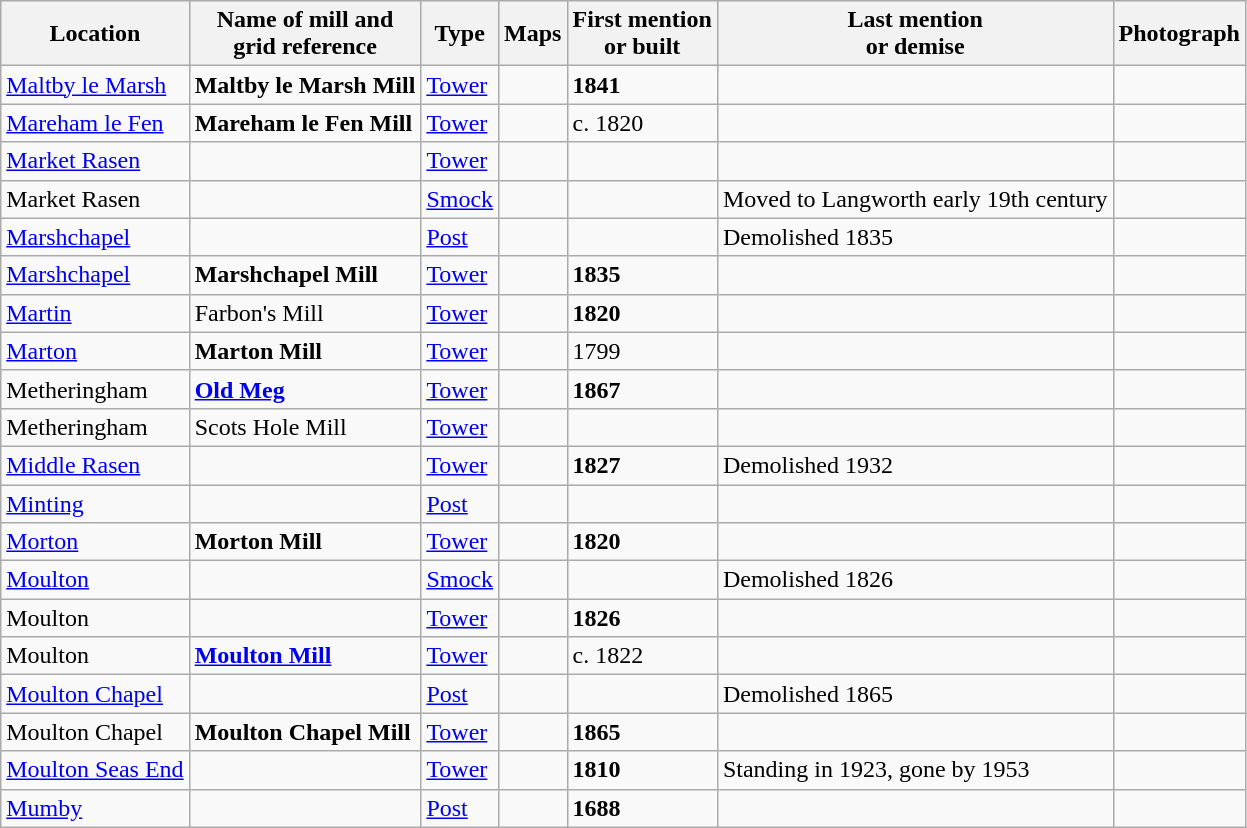<table class="wikitable">
<tr>
<th>Location</th>
<th>Name of mill and<br>grid reference</th>
<th>Type</th>
<th>Maps</th>
<th>First mention<br>or built</th>
<th>Last mention<br> or demise</th>
<th>Photograph</th>
</tr>
<tr>
<td><a href='#'>Maltby le Marsh</a></td>
<td><strong>Maltby le Marsh Mill</strong><br></td>
<td><a href='#'>Tower</a></td>
<td></td>
<td><strong>1841</strong></td>
<td></td>
<td></td>
</tr>
<tr>
<td><a href='#'>Mareham le Fen</a></td>
<td><strong>Mareham le Fen Mill</strong><br></td>
<td><a href='#'>Tower</a></td>
<td></td>
<td>c. 1820</td>
<td></td>
<td></td>
</tr>
<tr>
<td><a href='#'>Market Rasen</a></td>
<td></td>
<td><a href='#'>Tower</a></td>
<td></td>
<td></td>
<td></td>
<td></td>
</tr>
<tr>
<td>Market Rasen</td>
<td></td>
<td><a href='#'>Smock</a></td>
<td></td>
<td></td>
<td>Moved to Langworth early 19th century</td>
<td></td>
</tr>
<tr>
<td><a href='#'>Marshchapel</a></td>
<td></td>
<td><a href='#'>Post</a></td>
<td></td>
<td></td>
<td>Demolished 1835</td>
<td></td>
</tr>
<tr>
<td><a href='#'>Marshchapel</a></td>
<td><strong>Marshchapel Mill</strong><br></td>
<td><a href='#'>Tower</a></td>
<td></td>
<td><strong>1835</strong></td>
<td></td>
<td></td>
</tr>
<tr>
<td><a href='#'>Martin</a></td>
<td>Farbon's Mill</td>
<td><a href='#'>Tower</a></td>
<td></td>
<td><strong>1820</strong></td>
<td></td>
<td></td>
</tr>
<tr>
<td><a href='#'>Marton</a></td>
<td><strong>Marton Mill</strong><br></td>
<td><a href='#'>Tower</a></td>
<td></td>
<td>1799</td>
<td></td>
<td></td>
</tr>
<tr>
<td>Metheringham</td>
<td><strong><a href='#'>Old Meg</a></strong><br></td>
<td><a href='#'>Tower</a></td>
<td></td>
<td><strong>1867</strong></td>
<td></td>
<td></td>
</tr>
<tr>
<td>Metheringham</td>
<td>Scots Hole Mill<br></td>
<td><a href='#'>Tower</a></td>
<td></td>
<td></td>
<td></td>
<td></td>
</tr>
<tr>
<td><a href='#'>Middle Rasen</a></td>
<td></td>
<td><a href='#'>Tower</a></td>
<td></td>
<td><strong>1827</strong></td>
<td>Demolished 1932<br></td>
<td></td>
</tr>
<tr>
<td><a href='#'>Minting</a></td>
<td></td>
<td><a href='#'>Post</a></td>
<td></td>
<td></td>
<td></td>
<td></td>
</tr>
<tr>
<td><a href='#'>Morton</a></td>
<td><strong>Morton Mill</strong><br></td>
<td><a href='#'>Tower</a></td>
<td></td>
<td><strong>1820</strong></td>
<td></td>
<td></td>
</tr>
<tr>
<td><a href='#'>Moulton</a></td>
<td></td>
<td><a href='#'>Smock</a></td>
<td></td>
<td></td>
<td>Demolished 1826</td>
<td></td>
</tr>
<tr>
<td>Moulton</td>
<td></td>
<td><a href='#'>Tower</a></td>
<td></td>
<td><strong>1826</strong></td>
<td></td>
<td></td>
</tr>
<tr>
<td>Moulton</td>
<td><strong><a href='#'>Moulton Mill</a></strong><br></td>
<td><a href='#'>Tower</a></td>
<td></td>
<td>c. 1822</td>
<td></td>
<td></td>
</tr>
<tr>
<td><a href='#'>Moulton Chapel</a></td>
<td></td>
<td><a href='#'>Post</a></td>
<td></td>
<td></td>
<td>Demolished 1865</td>
<td></td>
</tr>
<tr>
<td>Moulton Chapel</td>
<td><strong>Moulton Chapel Mill</strong><br></td>
<td><a href='#'>Tower</a></td>
<td></td>
<td><strong>1865</strong></td>
<td></td>
<td></td>
</tr>
<tr>
<td><a href='#'>Moulton Seas End</a></td>
<td></td>
<td><a href='#'>Tower</a></td>
<td></td>
<td><strong>1810</strong></td>
<td>Standing in 1923, gone by 1953</td>
<td></td>
</tr>
<tr>
<td><a href='#'>Mumby</a></td>
<td></td>
<td><a href='#'>Post</a></td>
<td></td>
<td><strong>1688</strong></td>
<td></td>
<td></td>
</tr>
</table>
